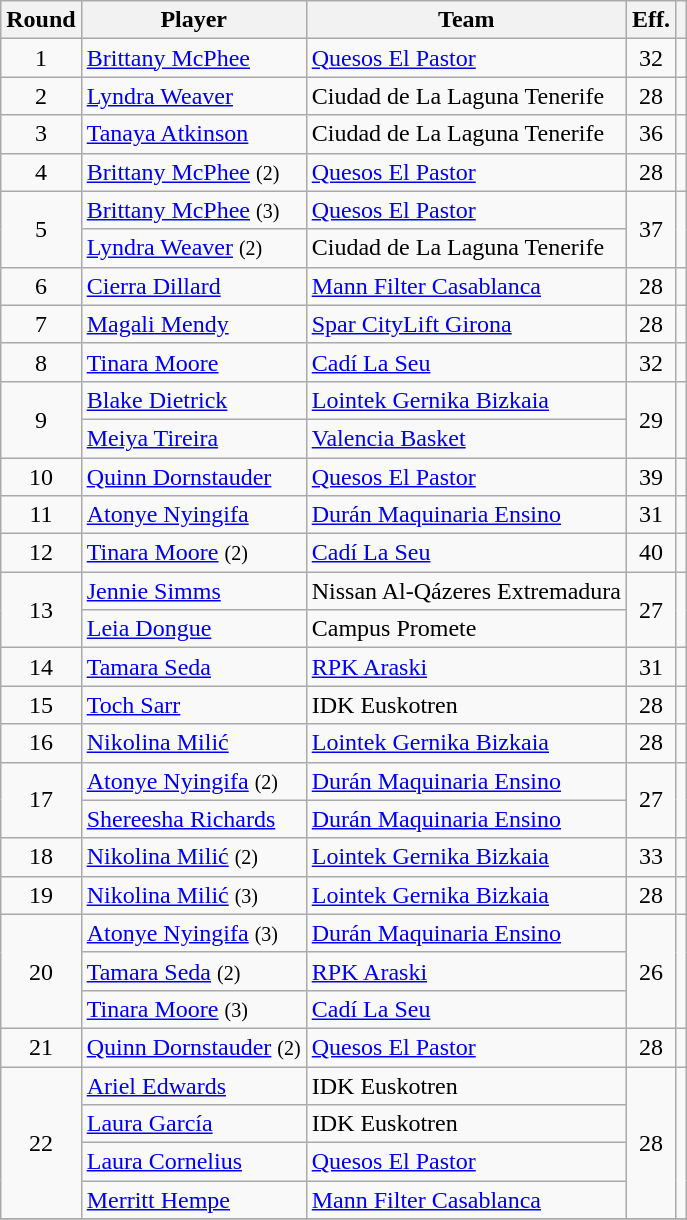<table class="wikitable sortable" style="text-align: center;">
<tr>
<th>Round</th>
<th>Player</th>
<th>Team</th>
<th>Eff.</th>
<th></th>
</tr>
<tr>
<td>1</td>
<td style="text-align:left;"> <a href='#'>Brittany McPhee</a></td>
<td style="text-align:left;"><a href='#'>Quesos El Pastor</a></td>
<td>32</td>
<td></td>
</tr>
<tr>
<td>2</td>
<td style="text-align:left;"> <a href='#'>Lyndra Weaver</a></td>
<td style="text-align:left;">Ciudad de La Laguna Tenerife</td>
<td>28</td>
<td></td>
</tr>
<tr>
<td>3</td>
<td style="text-align:left;"> <a href='#'>Tanaya Atkinson</a></td>
<td style="text-align:left;">Ciudad de La Laguna Tenerife</td>
<td>36</td>
<td></td>
</tr>
<tr>
<td>4</td>
<td style="text-align:left;"> <a href='#'>Brittany McPhee</a> <small>(2)</small></td>
<td style="text-align:left;"><a href='#'>Quesos El Pastor</a></td>
<td>28</td>
<td></td>
</tr>
<tr>
<td rowspan=2>5</td>
<td style="text-align:left;"> <a href='#'>Brittany McPhee</a> <small>(3)</small></td>
<td style="text-align:left;"><a href='#'>Quesos El Pastor</a></td>
<td rowspan=2>37</td>
<td rowspan=2></td>
</tr>
<tr>
<td style="text-align:left;"> <a href='#'>Lyndra Weaver</a> <small>(2)</small></td>
<td style="text-align:left;">Ciudad de La Laguna Tenerife</td>
</tr>
<tr>
<td>6</td>
<td style="text-align:left;"> <a href='#'>Cierra Dillard</a></td>
<td style="text-align:left;"><a href='#'>Mann Filter Casablanca</a></td>
<td>28</td>
<td></td>
</tr>
<tr>
<td>7</td>
<td style="text-align:left;"> <a href='#'>Magali Mendy</a></td>
<td style="text-align:left;"><a href='#'>Spar CityLift Girona</a></td>
<td>28</td>
<td></td>
</tr>
<tr>
<td>8</td>
<td style="text-align:left;"> <a href='#'>Tinara Moore</a></td>
<td style="text-align:left;"><a href='#'>Cadí La Seu</a></td>
<td>32</td>
<td></td>
</tr>
<tr>
<td rowspan=2>9</td>
<td style="text-align:left;"> <a href='#'>Blake Dietrick</a></td>
<td style="text-align:left;"><a href='#'>Lointek Gernika Bizkaia</a></td>
<td rowspan=2>29</td>
<td rowspan=2></td>
</tr>
<tr>
<td style="text-align:left;"> <a href='#'>Meiya Tireira</a></td>
<td style="text-align:left;"><a href='#'>Valencia Basket</a></td>
</tr>
<tr>
<td>10</td>
<td style="text-align:left;"> <a href='#'>Quinn Dornstauder</a></td>
<td style="text-align:left;"><a href='#'>Quesos El Pastor</a></td>
<td>39</td>
<td></td>
</tr>
<tr>
<td>11</td>
<td style="text-align:left;"> <a href='#'>Atonye Nyingifa</a></td>
<td style="text-align:left;"><a href='#'>Durán Maquinaria Ensino</a></td>
<td>31</td>
<td></td>
</tr>
<tr>
<td>12</td>
<td style="text-align:left;"> <a href='#'>Tinara Moore</a> <small>(2)</small></td>
<td style="text-align:left;"><a href='#'>Cadí La Seu</a></td>
<td>40</td>
<td></td>
</tr>
<tr>
<td rowspan=2>13</td>
<td style="text-align:left;"> <a href='#'>Jennie Simms</a></td>
<td style="text-align:left;">Nissan Al-Qázeres Extremadura</td>
<td rowspan=2>27</td>
<td rowspan=2></td>
</tr>
<tr>
<td style="text-align:left;"> <a href='#'>Leia Dongue</a></td>
<td style="text-align:left;">Campus Promete</td>
</tr>
<tr>
<td>14</td>
<td style="text-align:left;"> <a href='#'>Tamara Seda</a></td>
<td style="text-align:left;"><a href='#'>RPK Araski</a></td>
<td>31</td>
<td></td>
</tr>
<tr>
<td>15</td>
<td style="text-align:left;"> <a href='#'>Toch Sarr</a></td>
<td style="text-align:left;">IDK Euskotren</td>
<td>28</td>
<td></td>
</tr>
<tr>
<td>16</td>
<td style="text-align:left;"> <a href='#'>Nikolina Milić</a></td>
<td style="text-align:left;"><a href='#'>Lointek Gernika Bizkaia</a></td>
<td>28</td>
<td></td>
</tr>
<tr>
<td rowspan=2>17</td>
<td style="text-align:left;"> <a href='#'>Atonye Nyingifa</a> <small>(2)</small></td>
<td style="text-align:left;"><a href='#'>Durán Maquinaria Ensino</a></td>
<td rowspan=2>27</td>
<td rowspan=2></td>
</tr>
<tr>
<td style="text-align:left;"> <a href='#'>Shereesha Richards</a></td>
<td style="text-align:left;"><a href='#'>Durán Maquinaria Ensino</a></td>
</tr>
<tr>
<td>18</td>
<td style="text-align:left;"> <a href='#'>Nikolina Milić</a> <small>(2)</small></td>
<td style="text-align:left;"><a href='#'>Lointek Gernika Bizkaia</a></td>
<td>33</td>
<td></td>
</tr>
<tr>
<td>19</td>
<td style="text-align:left;"> <a href='#'>Nikolina Milić</a> <small>(3)</small></td>
<td style="text-align:left;"><a href='#'>Lointek Gernika Bizkaia</a></td>
<td>28</td>
<td></td>
</tr>
<tr>
<td rowspan=3>20</td>
<td style="text-align:left;"> <a href='#'>Atonye Nyingifa</a> <small>(3)</small></td>
<td style="text-align:left;"><a href='#'>Durán Maquinaria Ensino</a></td>
<td rowspan=3>26</td>
<td rowspan=3></td>
</tr>
<tr>
<td style="text-align:left;"> <a href='#'>Tamara Seda</a> <small>(2)</small></td>
<td style="text-align:left;"><a href='#'>RPK Araski</a></td>
</tr>
<tr>
<td style="text-align:left;"> <a href='#'>Tinara Moore</a> <small>(3)</small></td>
<td style="text-align:left;"><a href='#'>Cadí La Seu</a></td>
</tr>
<tr>
<td>21</td>
<td style="text-align:left;"> <a href='#'>Quinn Dornstauder</a> <small>(2)</small></td>
<td style="text-align:left;"><a href='#'>Quesos El Pastor</a></td>
<td>28</td>
<td></td>
</tr>
<tr>
<td rowspan=4>22</td>
<td style="text-align:left;"> <a href='#'>Ariel Edwards</a></td>
<td style="text-align:left;">IDK Euskotren</td>
<td rowspan=4>28</td>
<td rowspan=4></td>
</tr>
<tr>
<td style="text-align:left;"> <a href='#'>Laura García</a></td>
<td style="text-align:left;">IDK Euskotren</td>
</tr>
<tr>
<td style="text-align:left;"> <a href='#'>Laura Cornelius</a></td>
<td style="text-align:left;"><a href='#'>Quesos El Pastor</a></td>
</tr>
<tr>
<td style="text-align:left;"> <a href='#'>Merritt Hempe</a></td>
<td style="text-align:left;"><a href='#'>Mann Filter Casablanca</a></td>
</tr>
<tr>
</tr>
</table>
